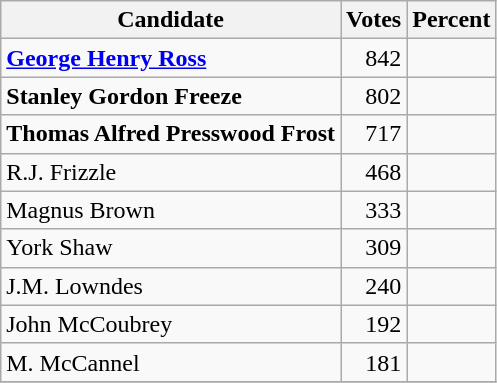<table class="wikitable">
<tr>
<th>Candidate</th>
<th>Votes</th>
<th>Percent</th>
</tr>
<tr>
<td style="font-weight:bold;"><a href='#'>George Henry Ross</a></td>
<td style="text-align:right;">842</td>
<td style="text-align:right;"></td>
</tr>
<tr>
<td style="font-weight:bold;">Stanley Gordon Freeze</td>
<td style="text-align:right;">802</td>
<td style="text-align:right;"></td>
</tr>
<tr>
<td style="font-weight:bold;">Thomas Alfred Presswood Frost</td>
<td style="text-align:right;">717</td>
<td style="text-align:right;"></td>
</tr>
<tr>
<td>R.J. Frizzle</td>
<td style="text-align:right;">468</td>
<td style="text-align:right;"></td>
</tr>
<tr>
<td>Magnus Brown</td>
<td style="text-align:right;">333</td>
<td style="text-align:right;"></td>
</tr>
<tr>
<td>York Shaw</td>
<td style="text-align:right;">309</td>
<td style="text-align:right;"></td>
</tr>
<tr>
<td>J.M. Lowndes</td>
<td style="text-align:right;">240</td>
<td style="text-align:right;"></td>
</tr>
<tr>
<td>John McCoubrey</td>
<td style="text-align:right;">192</td>
<td style="text-align:right;"></td>
</tr>
<tr>
<td>M. McCannel</td>
<td style="text-align:right;">181</td>
<td style="text-align:right;"></td>
</tr>
<tr>
</tr>
</table>
